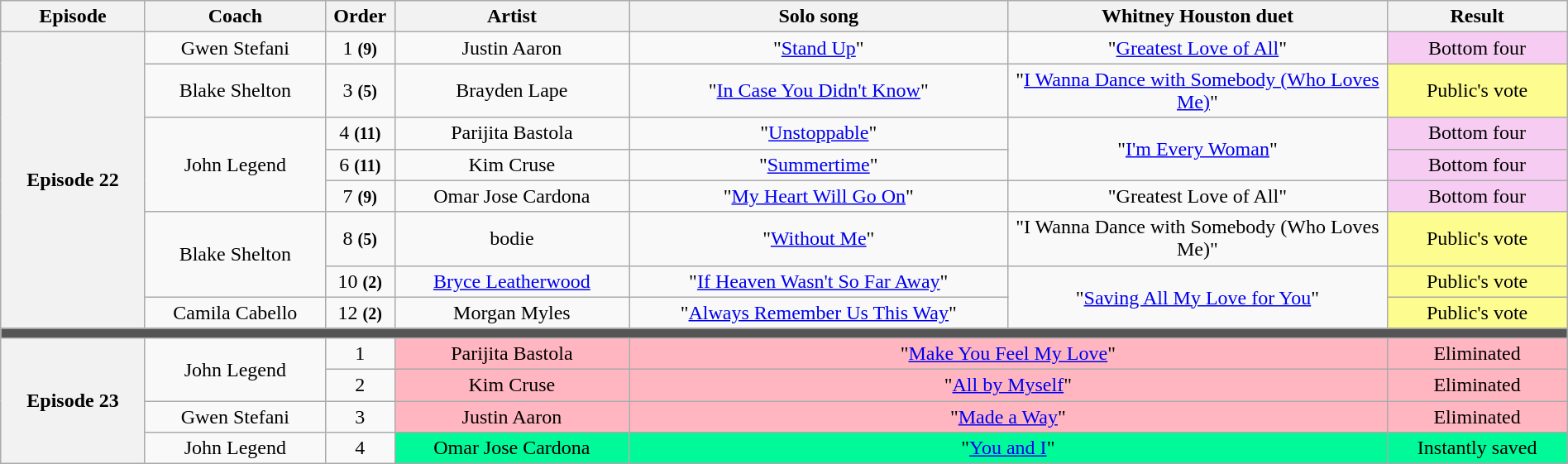<table class="wikitable" style="text-align:center; width:100%">
<tr>
<th style="width:08%">Episode</th>
<th style="width:10%">Coach</th>
<th style="width:03%">Order</th>
<th style="width:13%">Artist</th>
<th style="width:21%">Solo song</th>
<th style="width:21%">Whitney Houston duet</th>
<th style="width:10%">Result</th>
</tr>
<tr>
<th rowspan="8" scope="row">Episode 22<br></th>
<td>Gwen Stefani</td>
<td>1 <small><strong>(9)</strong></small></td>
<td>Justin Aaron</td>
<td>"<a href='#'>Stand Up</a>"</td>
<td>"<a href='#'>Greatest Love of All</a>"</td>
<td style="background:#f7ccf2">Bottom four</td>
</tr>
<tr>
<td>Blake Shelton</td>
<td>3 <small><strong>(5)</strong></small></td>
<td>Brayden Lape</td>
<td>"<a href='#'>In Case You Didn't Know</a>"</td>
<td>"<a href='#'>I Wanna Dance with Somebody (Who Loves Me)</a>"</td>
<td style="background:#fdfc8f">Public's vote</td>
</tr>
<tr>
<td rowspan="3">John Legend</td>
<td>4 <small><strong>(11)</strong></small></td>
<td>Parijita Bastola</td>
<td>"<a href='#'>Unstoppable</a>"</td>
<td rowspan="2">"<a href='#'>I'm Every Woman</a>"</td>
<td style="background:#f7ccf2">Bottom four</td>
</tr>
<tr>
<td>6 <small><strong>(11)</strong></small></td>
<td>Kim Cruse</td>
<td>"<a href='#'>Summertime</a>"</td>
<td style="background:#f7ccf2">Bottom four</td>
</tr>
<tr>
<td>7 <small><strong>(9)</strong></small></td>
<td>Omar Jose Cardona</td>
<td>"<a href='#'>My Heart Will Go On</a>"</td>
<td>"Greatest Love of All"</td>
<td style="background:#f7ccf2">Bottom four</td>
</tr>
<tr>
<td rowspan="2">Blake Shelton</td>
<td>8 <small><strong>(5)</strong></small></td>
<td>bodie</td>
<td>"<a href='#'>Without Me</a>"</td>
<td>"I Wanna Dance with Somebody (Who Loves Me)"</td>
<td style="background:#fdfc8f">Public's vote</td>
</tr>
<tr>
<td>10 <small><strong>(2)</strong></small></td>
<td><a href='#'>Bryce Leatherwood</a></td>
<td>"<a href='#'>If Heaven Wasn't So Far Away</a>"</td>
<td rowspan="2">"<a href='#'>Saving All My Love for You</a>"</td>
<td style="background:#fdfc8f">Public's vote</td>
</tr>
<tr>
<td>Camila Cabello</td>
<td>12 <small><strong>(2)</strong></small></td>
<td>Morgan Myles</td>
<td>"<a href='#'>Always Remember Us This Way</a>"</td>
<td style="background:#fdfc8f">Public's vote</td>
</tr>
<tr>
<td colspan="8" style="background:#555"></td>
</tr>
<tr>
<th rowspan="4" scope="row">Episode 23<br></th>
<td rowspan="2">John Legend</td>
<td>1</td>
<td style="background: lightpink">Parijita Bastola</td>
<td style="background: lightpink" colspan="2">"<a href='#'>Make You Feel My Love</a>"</td>
<td style="background: lightpink">Eliminated</td>
</tr>
<tr>
<td>2</td>
<td style="background: lightpink">Kim Cruse</td>
<td style="background: lightpink" colspan="2">"<a href='#'>All by Myself</a>"</td>
<td style="background: lightpink">Eliminated</td>
</tr>
<tr>
<td>Gwen Stefani</td>
<td>3</td>
<td style="background: lightpink">Justin Aaron</td>
<td style="background: lightpink" colspan="2">"<a href='#'>Made a Way</a>"</td>
<td style="background: lightpink">Eliminated</td>
</tr>
<tr>
<td>John Legend</td>
<td>4</td>
<td style="background:#00fa9a">Omar Jose Cardona</td>
<td style="background:#00fa9a" colspan="2">"<a href='#'>You and I</a>"</td>
<td style="background:#00fa9a">Instantly saved</td>
</tr>
</table>
